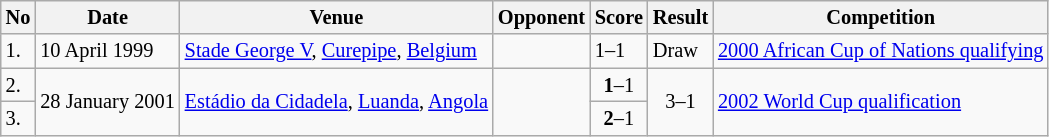<table class="wikitable" style="font-size:85%;">
<tr>
<th>No</th>
<th>Date</th>
<th>Venue</th>
<th>Opponent</th>
<th>Score</th>
<th>Result</th>
<th>Competition</th>
</tr>
<tr>
<td>1.</td>
<td>10 April 1999</td>
<td><a href='#'>Stade George V</a>, <a href='#'>Curepipe</a>, <a href='#'>Belgium</a></td>
<td></td>
<td>1–1</td>
<td>Draw</td>
<td><a href='#'>2000 African Cup of Nations qualifying</a></td>
</tr>
<tr>
<td>2.</td>
<td rowspan="2">28 January 2001</td>
<td rowspan="2"><a href='#'>Estádio da Cidadela</a>, <a href='#'>Luanda</a>, <a href='#'>Angola</a></td>
<td rowspan="2"></td>
<td align=center><strong>1</strong>–1</td>
<td rowspan="2" style="text-align:center">3–1</td>
<td rowspan="2"><a href='#'>2002 World Cup qualification</a></td>
</tr>
<tr>
<td>3.</td>
<td align=center><strong>2</strong>–1</td>
</tr>
</table>
